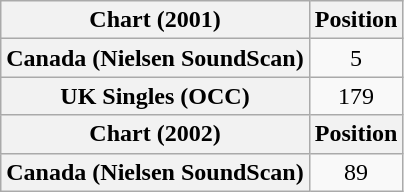<table class="wikitable plainrowheaders" style="text-align:center">
<tr>
<th scope="col">Chart (2001)</th>
<th scope="col">Position</th>
</tr>
<tr>
<th scope="row">Canada (Nielsen SoundScan)</th>
<td>5</td>
</tr>
<tr>
<th scope="row">UK Singles (OCC)</th>
<td>179</td>
</tr>
<tr>
<th>Chart (2002)</th>
<th>Position</th>
</tr>
<tr>
<th scope="row">Canada (Nielsen SoundScan)</th>
<td>89</td>
</tr>
</table>
